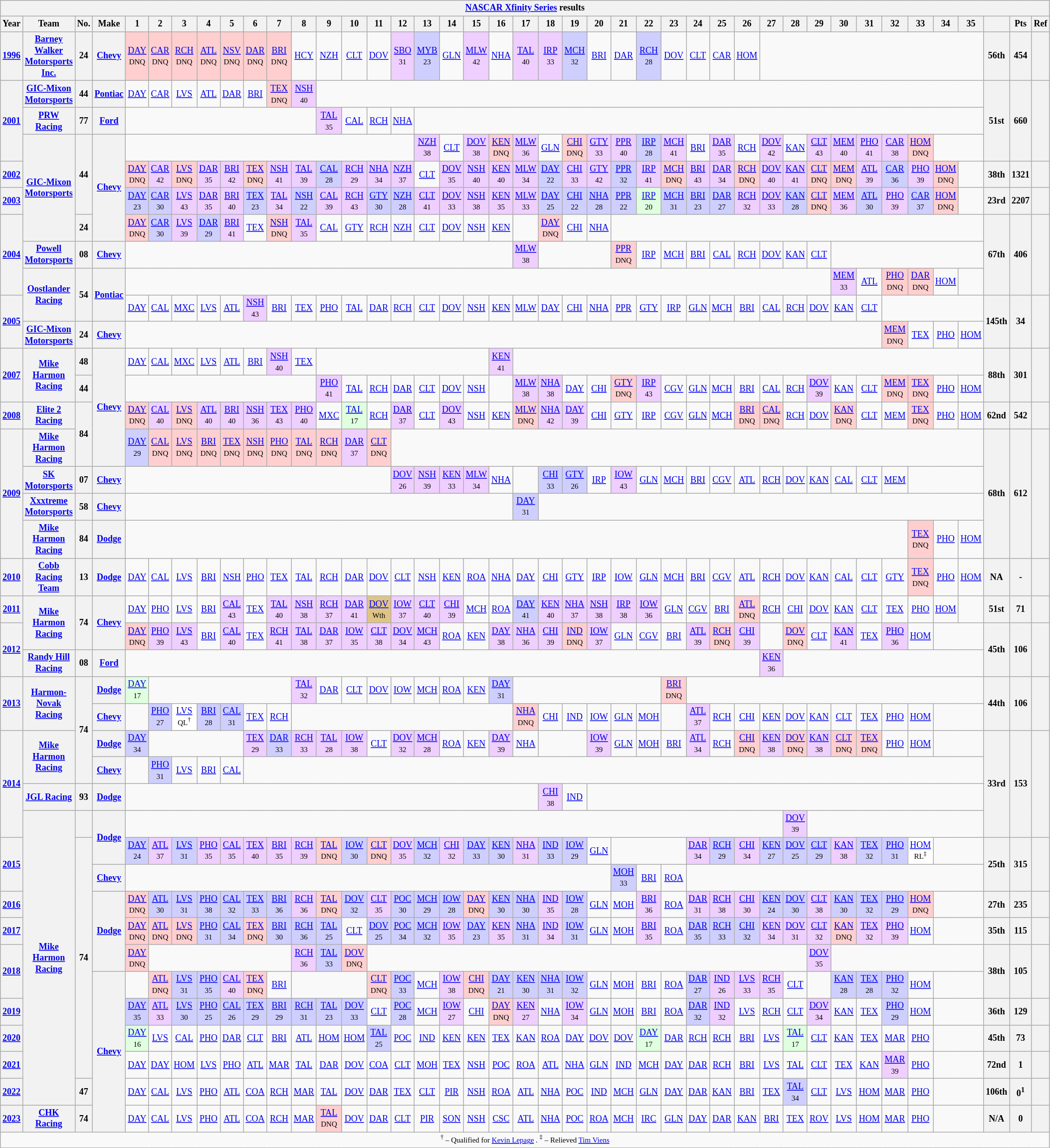<table class="wikitable" style="text-align:center; font-size:75%">
<tr>
<th colspan=42><a href='#'>NASCAR Xfinity Series</a> results</th>
</tr>
<tr>
<th>Year</th>
<th>Team</th>
<th>No.</th>
<th>Make</th>
<th>1</th>
<th>2</th>
<th>3</th>
<th>4</th>
<th>5</th>
<th>6</th>
<th>7</th>
<th>8</th>
<th>9</th>
<th>10</th>
<th>11</th>
<th>12</th>
<th>13</th>
<th>14</th>
<th>15</th>
<th>16</th>
<th>17</th>
<th>18</th>
<th>19</th>
<th>20</th>
<th>21</th>
<th>22</th>
<th>23</th>
<th>24</th>
<th>25</th>
<th>26</th>
<th>27</th>
<th>28</th>
<th>29</th>
<th>30</th>
<th>31</th>
<th>32</th>
<th>33</th>
<th>34</th>
<th>35</th>
<th></th>
<th>Pts</th>
<th>Ref</th>
</tr>
<tr>
<th><a href='#'>1996</a></th>
<th><a href='#'>Barney Walker Motorsports Inc.</a></th>
<th>24</th>
<th><a href='#'>Chevy</a></th>
<td style="background:#FFCFCF;"><a href='#'>DAY</a><br><small>DNQ</small></td>
<td style="background:#FFCFCF;"><a href='#'>CAR</a><br><small>DNQ</small></td>
<td style="background:#FFCFCF;"><a href='#'>RCH</a><br><small>DNQ</small></td>
<td style="background:#FFCFCF;"><a href='#'>ATL</a><br><small>DNQ</small></td>
<td style="background:#FFCFCF;"><a href='#'>NSV</a><br><small>DNQ</small></td>
<td style="background:#FFCFCF;"><a href='#'>DAR</a><br><small>DNQ</small></td>
<td style="background:#FFCFCF;"><a href='#'>BRI</a><br><small>DNQ</small></td>
<td><a href='#'>HCY</a></td>
<td><a href='#'>NZH</a></td>
<td><a href='#'>CLT</a></td>
<td><a href='#'>DOV</a></td>
<td style="background:#EFCFFF;"><a href='#'>SBO</a><br><small>31</small></td>
<td style="background:#CFCFFF;"><a href='#'>MYB</a><br><small>23</small></td>
<td><a href='#'>GLN</a></td>
<td style="background:#EFCFFF;"><a href='#'>MLW</a><br><small>42</small></td>
<td><a href='#'>NHA</a></td>
<td style="background:#EFCFFF;"><a href='#'>TAL</a><br><small>40</small></td>
<td style="background:#EFCFFF;"><a href='#'>IRP</a><br><small>33</small></td>
<td style="background:#CFCFFF;"><a href='#'>MCH</a><br><small>32</small></td>
<td><a href='#'>BRI</a></td>
<td><a href='#'>DAR</a></td>
<td style="background:#CFCFFF;"><a href='#'>RCH</a><br><small>28</small></td>
<td><a href='#'>DOV</a></td>
<td><a href='#'>CLT</a></td>
<td><a href='#'>CAR</a></td>
<td><a href='#'>HOM</a></td>
<td colspan=9></td>
<th>56th</th>
<th>454</th>
<th></th>
</tr>
<tr>
<th rowspan=3><a href='#'>2001</a></th>
<th><a href='#'>GIC-Mixon Motorsports</a></th>
<th>44</th>
<th><a href='#'>Pontiac</a></th>
<td><a href='#'>DAY</a></td>
<td><a href='#'>CAR</a></td>
<td><a href='#'>LVS</a></td>
<td><a href='#'>ATL</a></td>
<td><a href='#'>DAR</a></td>
<td><a href='#'>BRI</a></td>
<td style="background:#FFCFCF;"><a href='#'>TEX</a><br><small>DNQ</small></td>
<td style="background:#EFCFFF;"><a href='#'>NSH</a><br><small>40</small></td>
<td colspan=27></td>
<th rowspan=3>51st</th>
<th rowspan=3>660</th>
<th rowspan=3></th>
</tr>
<tr>
<th><a href='#'>PRW Racing</a></th>
<th>77</th>
<th><a href='#'>Ford</a></th>
<td colspan=8></td>
<td style="background:#EFCFFF;"><a href='#'>TAL</a><br><small>35</small></td>
<td><a href='#'>CAL</a></td>
<td><a href='#'>RCH</a></td>
<td><a href='#'>NHA</a></td>
<td colspan=23></td>
</tr>
<tr>
<th rowspan=4><a href='#'>GIC-Mixon Motorsports</a></th>
<th rowspan=3>44</th>
<th rowspan=4><a href='#'>Chevy</a></th>
<td colspan=12></td>
<td style="background:#EFCFFF;"><a href='#'>NZH</a><br><small>38</small></td>
<td><a href='#'>CLT</a></td>
<td style="background:#EFCFFF;"><a href='#'>DOV</a><br><small>38</small></td>
<td style="background:#FFCFCF;"><a href='#'>KEN</a><br><small>DNQ</small></td>
<td style="background:#EFCFFF;"><a href='#'>MLW</a><br><small>36</small></td>
<td><a href='#'>GLN</a></td>
<td style="background:#FFCFCF;"><a href='#'>CHI</a><br><small>DNQ</small></td>
<td style="background:#EFCFFF;"><a href='#'>GTY</a><br><small>33</small></td>
<td style="background:#EFCFFF;"><a href='#'>PPR</a><br><small>40</small></td>
<td style="background:#CFCFFF;"><a href='#'>IRP</a><br><small>28</small></td>
<td style="background:#EFCFFF;"><a href='#'>MCH</a><br><small>41</small></td>
<td><a href='#'>BRI</a></td>
<td style="background:#EFCFFF;"><a href='#'>DAR</a><br><small>35</small></td>
<td><a href='#'>RCH</a></td>
<td style="background:#EFCFFF;"><a href='#'>DOV</a><br><small>42</small></td>
<td><a href='#'>KAN</a></td>
<td style="background:#EFCFFF;"><a href='#'>CLT</a><br><small>43</small></td>
<td style="background:#EFCFFF;"><a href='#'>MEM</a><br><small>40</small></td>
<td style="background:#EFCFFF;"><a href='#'>PHO</a><br><small>41</small></td>
<td style="background:#EFCFFF;"><a href='#'>CAR</a><br><small>38</small></td>
<td style="background:#FFCFCF;"><a href='#'>HOM</a><br><small>DNQ</small></td>
<td colspan=2></td>
</tr>
<tr>
<th><a href='#'>2002</a></th>
<td style="background:#FFCFCF;"><a href='#'>DAY</a><br><small>DNQ</small></td>
<td style="background:#EFCFFF;"><a href='#'>CAR</a><br><small>42</small></td>
<td style="background:#FFCFCF;"><a href='#'>LVS</a><br><small>DNQ</small></td>
<td style="background:#EFCFFF;"><a href='#'>DAR</a><br><small>35</small></td>
<td style="background:#EFCFFF;"><a href='#'>BRI</a><br><small>42</small></td>
<td style="background:#FFCFCF;"><a href='#'>TEX</a><br><small>DNQ</small></td>
<td style="background:#EFCFFF;"><a href='#'>NSH</a><br><small>41</small></td>
<td style="background:#EFCFFF;"><a href='#'>TAL</a><br><small>39</small></td>
<td style="background:#CFCFFF;"><a href='#'>CAL</a><br><small>28</small></td>
<td style="background:#EFCFFF;"><a href='#'>RCH</a><br><small>29</small></td>
<td style="background:#EFCFFF;"><a href='#'>NHA</a><br><small>34</small></td>
<td style="background:#EFCFFF;"><a href='#'>NZH</a><br><small>37</small></td>
<td><a href='#'>CLT</a></td>
<td style="background:#EFCFFF;"><a href='#'>DOV</a><br><small>35</small></td>
<td style="background:#EFCFFF;"><a href='#'>NSH</a><br><small>40</small></td>
<td style="background:#EFCFFF;"><a href='#'>KEN</a><br><small>40</small></td>
<td style="background:#EFCFFF;"><a href='#'>MLW</a><br><small>34</small></td>
<td style="background:#CFCFFF;"><a href='#'>DAY</a><br><small>22</small></td>
<td style="background:#EFCFFF;"><a href='#'>CHI</a><br><small>33</small></td>
<td style="background:#EFCFFF;"><a href='#'>GTY</a><br><small>42</small></td>
<td style="background:#CFCFFF;"><a href='#'>PPR</a><br><small>32</small></td>
<td style="background:#EFCFFF;"><a href='#'>IRP</a><br><small>41</small></td>
<td style="background:#FFCFCF;"><a href='#'>MCH</a><br><small>DNQ</small></td>
<td style="background:#EFCFFF;"><a href='#'>BRI</a><br><small>43</small></td>
<td style="background:#EFCFFF;"><a href='#'>DAR</a><br><small>34</small></td>
<td style="background:#FFCFCF;"><a href='#'>RCH</a><br><small>DNQ</small></td>
<td style="background:#EFCFFF;"><a href='#'>DOV</a><br><small>40</small></td>
<td style="background:#EFCFFF;"><a href='#'>KAN</a><br><small>41</small></td>
<td style="background:#FFCFCF;"><a href='#'>CLT</a><br><small>DNQ</small></td>
<td style="background:#FFCFCF;"><a href='#'>MEM</a><br><small>DNQ</small></td>
<td style="background:#EFCFFF;"><a href='#'>ATL</a><br><small>39</small></td>
<td style="background:#CFCFFF;"><a href='#'>CAR</a><br><small>36</small></td>
<td style="background:#EFCFFF;"><a href='#'>PHO</a><br><small>39</small></td>
<td style="background:#FFCFCF;"><a href='#'>HOM</a><br><small>DNQ</small></td>
<td></td>
<th>38th</th>
<th>1321</th>
<th></th>
</tr>
<tr>
<th><a href='#'>2003</a></th>
<td style="background:#CFCFFF;"><a href='#'>DAY</a><br><small>23</small></td>
<td style="background:#CFCFFF;"><a href='#'>CAR</a><br><small>30</small></td>
<td style="background:#EFCFFF;"><a href='#'>LVS</a><br><small>43</small></td>
<td style="background:#EFCFFF;"><a href='#'>DAR</a><br><small>35</small></td>
<td style="background:#EFCFFF;"><a href='#'>BRI</a><br><small>40</small></td>
<td style="background:#CFCFFF;"><a href='#'>TEX</a><br><small>23</small></td>
<td style="background:#EFCFFF;"><a href='#'>TAL</a><br><small>34</small></td>
<td style="background:#CFCFFF;"><a href='#'>NSH</a><br><small>22</small></td>
<td style="background:#EFCFFF;"><a href='#'>CAL</a><br><small>39</small></td>
<td style="background:#EFCFFF;"><a href='#'>RCH</a><br><small>43</small></td>
<td style="background:#CFCFFF;"><a href='#'>GTY</a><br><small>30</small></td>
<td style="background:#CFCFFF;"><a href='#'>NZH</a><br><small>28</small></td>
<td style="background:#EFCFFF;"><a href='#'>CLT</a><br><small>41</small></td>
<td style="background:#EFCFFF;"><a href='#'>DOV</a><br><small>33</small></td>
<td style="background:#EFCFFF;"><a href='#'>NSH</a><br><small>38</small></td>
<td style="background:#EFCFFF;"><a href='#'>KEN</a><br><small>35</small></td>
<td style="background:#EFCFFF;"><a href='#'>MLW</a><br><small>33</small></td>
<td style="background:#CFCFFF;"><a href='#'>DAY</a><br><small>25</small></td>
<td style="background:#CFCFFF;"><a href='#'>CHI</a><br><small>22</small></td>
<td style="background:#CFCFFF;"><a href='#'>NHA</a><br><small>28</small></td>
<td style="background:#CFCFFF;"><a href='#'>PPR</a><br><small>22</small></td>
<td style="background:#DFFFDF;"><a href='#'>IRP</a><br><small>20</small></td>
<td style="background:#CFCFFF;"><a href='#'>MCH</a><br><small>31</small></td>
<td style="background:#CFCFFF;"><a href='#'>BRI</a><br><small>23</small></td>
<td style="background:#CFCFFF;"><a href='#'>DAR</a><br><small>27</small></td>
<td style="background:#EFCFFF;"><a href='#'>RCH</a><br><small>32</small></td>
<td style="background:#EFCFFF;"><a href='#'>DOV</a><br><small>33</small></td>
<td style="background:#CFCFFF;"><a href='#'>KAN</a><br><small>28</small></td>
<td style="background:#FFCFCF;"><a href='#'>CLT</a><br><small>DNQ</small></td>
<td style="background:#EFCFFF;"><a href='#'>MEM</a><br><small>36</small></td>
<td style="background:#CFCFFF;"><a href='#'>ATL</a><br><small>30</small></td>
<td style="background:#EFCFFF;"><a href='#'>PHO</a><br><small>39</small></td>
<td style="background:#CFCFFF;"><a href='#'>CAR</a><br><small>37</small></td>
<td style="background:#FFCFCF;"><a href='#'>HOM</a><br><small>DNQ</small></td>
<td></td>
<th>23rd</th>
<th>2207</th>
<th></th>
</tr>
<tr>
<th rowspan=3><a href='#'>2004</a></th>
<th>24</th>
<td style="background:#FFCFCF;"><a href='#'>DAY</a><br><small>DNQ</small></td>
<td style="background:#CFCFFF;"><a href='#'>CAR</a><br><small>30</small></td>
<td style="background:#EFCFFF;"><a href='#'>LVS</a><br><small>39</small></td>
<td style="background:#CFCFFF;"><a href='#'>DAR</a><br><small>29</small></td>
<td style="background:#EFCFFF;"><a href='#'>BRI</a><br><small>41</small></td>
<td><a href='#'>TEX</a></td>
<td style="background:#FFCFCF;"><a href='#'>NSH</a><br><small>DNQ</small></td>
<td style="background:#EFCFFF;"><a href='#'>TAL</a><br><small>35</small></td>
<td><a href='#'>CAL</a></td>
<td><a href='#'>GTY</a></td>
<td><a href='#'>RCH</a></td>
<td><a href='#'>NZH</a></td>
<td><a href='#'>CLT</a></td>
<td><a href='#'>DOV</a></td>
<td><a href='#'>NSH</a></td>
<td><a href='#'>KEN</a></td>
<td></td>
<td style="background:#FFCFCF;"><a href='#'>DAY</a><br><small>DNQ</small></td>
<td><a href='#'>CHI</a></td>
<td><a href='#'>NHA</a></td>
<td colspan=15></td>
<th rowspan=3>67th</th>
<th rowspan=3>406</th>
<th rowspan=3></th>
</tr>
<tr>
<th><a href='#'>Powell Motorsports</a></th>
<th>08</th>
<th><a href='#'>Chevy</a></th>
<td colspan=16></td>
<td style="background:#EFCFFF;"><a href='#'>MLW</a><br><small>38</small></td>
<td colspan=3></td>
<td style="background:#FFCFCF;"><a href='#'>PPR</a><br><small>DNQ</small></td>
<td><a href='#'>IRP</a></td>
<td><a href='#'>MCH</a></td>
<td><a href='#'>BRI</a></td>
<td><a href='#'>CAL</a></td>
<td><a href='#'>RCH</a></td>
<td><a href='#'>DOV</a></td>
<td><a href='#'>KAN</a></td>
<td><a href='#'>CLT</a></td>
<td colspan=6></td>
</tr>
<tr>
<th rowspan=2><a href='#'>Oostlander Racing</a></th>
<th rowspan=2>54</th>
<th rowspan=2><a href='#'>Pontiac</a></th>
<td colspan=29></td>
<td style="background:#EFCFFF;"><a href='#'>MEM</a><br><small>33</small></td>
<td><a href='#'>ATL</a></td>
<td style="background:#FFCFCF;"><a href='#'>PHO</a><br><small>DNQ</small></td>
<td style="background:#FFCFCF;"><a href='#'>DAR</a><br><small>DNQ</small></td>
<td><a href='#'>HOM</a></td>
<td></td>
</tr>
<tr>
<th rowspan=2><a href='#'>2005</a></th>
<td><a href='#'>DAY</a></td>
<td><a href='#'>CAL</a></td>
<td><a href='#'>MXC</a></td>
<td><a href='#'>LVS</a></td>
<td><a href='#'>ATL</a></td>
<td style="background:#EFCFFF;"><a href='#'>NSH</a><br><small>43</small></td>
<td><a href='#'>BRI</a></td>
<td><a href='#'>TEX</a></td>
<td><a href='#'>PHO</a></td>
<td><a href='#'>TAL</a></td>
<td><a href='#'>DAR</a></td>
<td><a href='#'>RCH</a></td>
<td><a href='#'>CLT</a></td>
<td><a href='#'>DOV</a></td>
<td><a href='#'>NSH</a></td>
<td><a href='#'>KEN</a></td>
<td><a href='#'>MLW</a></td>
<td><a href='#'>DAY</a></td>
<td><a href='#'>CHI</a></td>
<td><a href='#'>NHA</a></td>
<td><a href='#'>PPR</a></td>
<td><a href='#'>GTY</a></td>
<td><a href='#'>IRP</a></td>
<td><a href='#'>GLN</a></td>
<td><a href='#'>MCH</a></td>
<td><a href='#'>BRI</a></td>
<td><a href='#'>CAL</a></td>
<td><a href='#'>RCH</a></td>
<td><a href='#'>DOV</a></td>
<td><a href='#'>KAN</a></td>
<td><a href='#'>CLT</a></td>
<td colspan=4></td>
<th rowspan=2>145th</th>
<th rowspan=2>34</th>
<th rowspan=2></th>
</tr>
<tr>
<th><a href='#'>GIC-Mixon Motorsports</a></th>
<th>24</th>
<th><a href='#'>Chevy</a></th>
<td colspan=31></td>
<td style="background:#FFCFCF;"><a href='#'>MEM</a><br><small>DNQ</small></td>
<td><a href='#'>TEX</a></td>
<td><a href='#'>PHO</a></td>
<td><a href='#'>HOM</a></td>
</tr>
<tr>
<th rowspan=2><a href='#'>2007</a></th>
<th rowspan=2><a href='#'>Mike Harmon Racing</a></th>
<th>48</th>
<th rowspan=4><a href='#'>Chevy</a></th>
<td><a href='#'>DAY</a></td>
<td><a href='#'>CAL</a></td>
<td><a href='#'>MXC</a></td>
<td><a href='#'>LVS</a></td>
<td><a href='#'>ATL</a></td>
<td><a href='#'>BRI</a></td>
<td style="background:#EFCFFF;"><a href='#'>NSH</a><br><small>40</small></td>
<td><a href='#'>TEX</a></td>
<td colspan=7></td>
<td style="background:#EFCFFF;"><a href='#'>KEN</a><br><small>41</small></td>
<td colspan=19></td>
<th rowspan=2>88th</th>
<th rowspan=2>301</th>
<th rowspan=2></th>
</tr>
<tr>
<th>44</th>
<td colspan=8></td>
<td style="background:#EFCFFF;"><a href='#'>PHO</a><br><small>41</small></td>
<td><a href='#'>TAL</a></td>
<td><a href='#'>RCH</a></td>
<td><a href='#'>DAR</a></td>
<td><a href='#'>CLT</a></td>
<td><a href='#'>DOV</a></td>
<td><a href='#'>NSH</a></td>
<td></td>
<td style="background:#EFCFFF;"><a href='#'>MLW</a><br><small>38</small></td>
<td style="background:#EFCFFF;"><a href='#'>NHA</a><br><small>38</small></td>
<td><a href='#'>DAY</a></td>
<td><a href='#'>CHI</a></td>
<td style="background:#FFCFCF;"><a href='#'>GTY</a><br><small>DNQ</small></td>
<td style="background:#EFCFFF;"><a href='#'>IRP</a><br><small>43</small></td>
<td><a href='#'>CGV</a></td>
<td><a href='#'>GLN</a></td>
<td><a href='#'>MCH</a></td>
<td><a href='#'>BRI</a></td>
<td><a href='#'>CAL</a></td>
<td><a href='#'>RCH</a></td>
<td style="background:#EFCFFF;"><a href='#'>DOV</a><br><small>39</small></td>
<td><a href='#'>KAN</a></td>
<td><a href='#'>CLT</a></td>
<td style="background:#FFCFCF;"><a href='#'>MEM</a><br><small>DNQ</small></td>
<td style="background:#FFCFCF;"><a href='#'>TEX</a><br><small>DNQ</small></td>
<td><a href='#'>PHO</a></td>
<td><a href='#'>HOM</a></td>
</tr>
<tr>
<th><a href='#'>2008</a></th>
<th><a href='#'>Elite 2 Racing</a></th>
<th rowspan=2>84</th>
<td style="background:#FFCFCF;"><a href='#'>DAY</a><br><small>DNQ</small></td>
<td style="background:#EFCFFF;"><a href='#'>CAL</a><br><small>40</small></td>
<td style="background:#FFCFCF;"><a href='#'>LVS</a><br><small>DNQ</small></td>
<td style="background:#EFCFFF;"><a href='#'>ATL</a><br><small>40</small></td>
<td style="background:#EFCFFF;"><a href='#'>BRI</a><br><small>40</small></td>
<td style="background:#EFCFFF;"><a href='#'>NSH</a><br><small>36</small></td>
<td style="background:#EFCFFF;"><a href='#'>TEX</a><br><small>43</small></td>
<td style="background:#EFCFFF;"><a href='#'>PHO</a><br><small>40</small></td>
<td><a href='#'>MXC</a></td>
<td style="background:#DFFFDF;"><a href='#'>TAL</a><br><small>17</small></td>
<td><a href='#'>RCH</a></td>
<td style="background:#EFCFFF;"><a href='#'>DAR</a><br><small>37</small></td>
<td><a href='#'>CLT</a></td>
<td style="background:#EFCFFF;"><a href='#'>DOV</a><br><small>43</small></td>
<td><a href='#'>NSH</a></td>
<td><a href='#'>KEN</a></td>
<td style="background:#FFCFCF;"><a href='#'>MLW</a><br><small>DNQ</small></td>
<td style="background:#EFCFFF;"><a href='#'>NHA</a><br><small>42</small></td>
<td style="background:#EFCFFF;"><a href='#'>DAY</a><br><small>39</small></td>
<td><a href='#'>CHI</a></td>
<td><a href='#'>GTY</a></td>
<td><a href='#'>IRP</a></td>
<td><a href='#'>CGV</a></td>
<td><a href='#'>GLN</a></td>
<td><a href='#'>MCH</a></td>
<td style="background:#FFCFCF;"><a href='#'>BRI</a><br><small>DNQ</small></td>
<td style="background:#FFCFCF;"><a href='#'>CAL</a><br><small>DNQ</small></td>
<td><a href='#'>RCH</a></td>
<td><a href='#'>DOV</a></td>
<td style="background:#FFCFCF;"><a href='#'>KAN</a><br><small>DNQ</small></td>
<td><a href='#'>CLT</a></td>
<td><a href='#'>MEM</a></td>
<td style="background:#FFCFCF;"><a href='#'>TEX</a><br><small>DNQ</small></td>
<td><a href='#'>PHO</a></td>
<td><a href='#'>HOM</a></td>
<th>62nd</th>
<th>542</th>
<th></th>
</tr>
<tr>
<th rowspan=4><a href='#'>2009</a></th>
<th><a href='#'>Mike Harmon Racing</a></th>
<td bgcolor="#CFCFFF"><a href='#'>DAY</a><br><small>29</small></td>
<td bgcolor="#FFCFCF"><a href='#'>CAL</a><br><small>DNQ</small></td>
<td bgcolor="#FFCFCF"><a href='#'>LVS</a><br><small>DNQ</small></td>
<td bgcolor="#FFCFCF"><a href='#'>BRI</a><br><small>DNQ</small></td>
<td bgcolor="#FFCFCF"><a href='#'>TEX</a><br><small>DNQ</small></td>
<td bgcolor="#FFCFCF"><a href='#'>NSH</a><br><small>DNQ</small></td>
<td bgcolor="#FFCFCF"><a href='#'>PHO</a><br><small>DNQ</small></td>
<td bgcolor="#FFCFCF"><a href='#'>TAL</a><br><small>DNQ</small></td>
<td bgcolor="#FFCFCF"><a href='#'>RCH</a><br><small>DNQ</small></td>
<td bgcolor="#EFCFFF"><a href='#'>DAR</a><br><small>37</small></td>
<td bgcolor="#FFCFCF"><a href='#'>CLT</a><br><small>DNQ</small></td>
<td colspan=24></td>
<th rowspan=4>68th</th>
<th rowspan=4>612</th>
<th rowspan=4></th>
</tr>
<tr>
<th><a href='#'>SK Motorsports</a></th>
<th>07</th>
<th><a href='#'>Chevy</a></th>
<td colspan=11></td>
<td bgcolor="#EFCFFF"><a href='#'>DOV</a><br><small>26</small></td>
<td bgcolor="#EFCFFF"><a href='#'>NSH</a><br><small>39</small></td>
<td bgcolor="#EFCFFF"><a href='#'>KEN</a><br><small>33</small></td>
<td bgcolor="#EFCFFF"><a href='#'>MLW</a><br><small>34</small></td>
<td><a href='#'>NHA</a></td>
<td></td>
<td bgcolor="#CFCFFF"><a href='#'>CHI</a><br><small>33</small></td>
<td bgcolor="#CFCFFF"><a href='#'>GTY</a><br><small>26</small></td>
<td><a href='#'>IRP</a></td>
<td bgcolor="#EFCFFF"><a href='#'>IOW</a><br><small>43</small></td>
<td><a href='#'>GLN</a></td>
<td><a href='#'>MCH</a></td>
<td><a href='#'>BRI</a></td>
<td><a href='#'>CGV</a></td>
<td><a href='#'>ATL</a></td>
<td><a href='#'>RCH</a></td>
<td><a href='#'>DOV</a></td>
<td><a href='#'>KAN</a></td>
<td><a href='#'>CAL</a></td>
<td><a href='#'>CLT</a></td>
<td><a href='#'>MEM</a></td>
<td colspan=3></td>
</tr>
<tr>
<th><a href='#'>Xxxtreme Motorsports</a></th>
<th>58</th>
<th><a href='#'>Chevy</a></th>
<td colspan=16></td>
<td bgcolor="#CFCFFF"><a href='#'>DAY</a><br><small>31</small></td>
<td colspan=18></td>
</tr>
<tr>
<th><a href='#'>Mike Harmon Racing</a></th>
<th>84</th>
<th><a href='#'>Dodge</a></th>
<td colspan=32></td>
<td bgcolor="#FFCFCF"><a href='#'>TEX</a><br><small>DNQ</small></td>
<td><a href='#'>PHO</a></td>
<td><a href='#'>HOM</a></td>
</tr>
<tr>
<th><a href='#'>2010</a></th>
<th><a href='#'>Cobb Racing Team</a></th>
<th>13</th>
<th><a href='#'>Dodge</a></th>
<td><a href='#'>DAY</a></td>
<td><a href='#'>CAL</a></td>
<td><a href='#'>LVS</a></td>
<td><a href='#'>BRI</a></td>
<td><a href='#'>NSH</a></td>
<td><a href='#'>PHO</a></td>
<td><a href='#'>TEX</a></td>
<td><a href='#'>TAL</a></td>
<td><a href='#'>RCH</a></td>
<td><a href='#'>DAR</a></td>
<td><a href='#'>DOV</a></td>
<td><a href='#'>CLT</a></td>
<td><a href='#'>NSH</a></td>
<td><a href='#'>KEN</a></td>
<td><a href='#'>ROA</a></td>
<td><a href='#'>NHA</a></td>
<td><a href='#'>DAY</a></td>
<td><a href='#'>CHI</a></td>
<td><a href='#'>GTY</a></td>
<td><a href='#'>IRP</a></td>
<td><a href='#'>IOW</a></td>
<td><a href='#'>GLN</a></td>
<td><a href='#'>MCH</a></td>
<td><a href='#'>BRI</a></td>
<td><a href='#'>CGV</a></td>
<td><a href='#'>ATL</a></td>
<td><a href='#'>RCH</a></td>
<td><a href='#'>DOV</a></td>
<td><a href='#'>KAN</a></td>
<td><a href='#'>CAL</a></td>
<td><a href='#'>CLT</a></td>
<td><a href='#'>GTY</a></td>
<td style="background:#FFCFCF;"><a href='#'>TEX</a><br><small>DNQ</small></td>
<td><a href='#'>PHO</a></td>
<td><a href='#'>HOM</a></td>
<th>NA</th>
<th>-</th>
<th></th>
</tr>
<tr>
<th><a href='#'>2011</a></th>
<th rowspan=2><a href='#'>Mike Harmon Racing</a></th>
<th rowspan=2>74</th>
<th rowspan=2><a href='#'>Chevy</a></th>
<td><a href='#'>DAY</a></td>
<td><a href='#'>PHO</a></td>
<td><a href='#'>LVS</a></td>
<td><a href='#'>BRI</a></td>
<td style="background:#EFCFFF;"><a href='#'>CAL</a><br><small>43</small></td>
<td><a href='#'>TEX</a></td>
<td style="background:#EFCFFF;"><a href='#'>TAL</a><br><small>40</small></td>
<td style="background:#EFCFFF;"><a href='#'>NSH</a><br><small>38</small></td>
<td style="background:#EFCFFF;"><a href='#'>RCH</a><br><small>37</small></td>
<td style="background:#EFCFFF;"><a href='#'>DAR</a><br><small>41</small></td>
<td style="background:#DFC484;"><a href='#'>DOV</a><br><small>Wth</small></td>
<td style="background:#EFCFFF;"><a href='#'>IOW</a><br><small>37</small></td>
<td style="background:#EFCFFF;"><a href='#'>CLT</a><br><small>40</small></td>
<td style="background:#EFCFFF;"><a href='#'>CHI</a><br><small>39</small></td>
<td><a href='#'>MCH</a></td>
<td><a href='#'>ROA</a></td>
<td style="background:#CFCFFF;"><a href='#'>DAY</a><br><small>41</small></td>
<td style="background:#EFCFFF;"><a href='#'>KEN</a><br><small>40</small></td>
<td style="background:#EFCFFF;"><a href='#'>NHA</a><br><small>37</small></td>
<td style="background:#EFCFFF;"><a href='#'>NSH</a><br><small>38</small></td>
<td style="background:#EFCFFF;"><a href='#'>IRP</a><br><small>38</small></td>
<td style="background:#EFCFFF;"><a href='#'>IOW</a><br><small>36</small></td>
<td><a href='#'>GLN</a></td>
<td><a href='#'>CGV</a></td>
<td><a href='#'>BRI</a></td>
<td style="background:#FFCFCF;"><a href='#'>ATL</a><br><small>DNQ</small></td>
<td><a href='#'>RCH</a></td>
<td><a href='#'>CHI</a></td>
<td><a href='#'>DOV</a></td>
<td><a href='#'>KAN</a></td>
<td><a href='#'>CLT</a></td>
<td><a href='#'>TEX</a></td>
<td><a href='#'>PHO</a></td>
<td><a href='#'>HOM</a></td>
<td></td>
<th>51st</th>
<th>71</th>
<th></th>
</tr>
<tr>
<th rowspan=2><a href='#'>2012</a></th>
<td style="background:#FFCFCF;"><a href='#'>DAY</a><br><small>DNQ</small></td>
<td style="background:#EFCFFF;"><a href='#'>PHO</a><br><small>39</small></td>
<td style="background:#EFCFFF;"><a href='#'>LVS</a><br><small>43</small></td>
<td><a href='#'>BRI</a></td>
<td style="background:#EFCFFF;"><a href='#'>CAL</a><br><small>40</small></td>
<td><a href='#'>TEX</a></td>
<td style="background:#EFCFFF;"><a href='#'>RCH</a><br><small>41</small></td>
<td style="background:#EFCFFF;"><a href='#'>TAL</a><br><small>38</small></td>
<td style="background:#EFCFFF;"><a href='#'>DAR</a><br><small>37</small></td>
<td style="background:#EFCFFF;"><a href='#'>IOW</a><br><small>35</small></td>
<td style="background:#EFCFFF;"><a href='#'>CLT</a><br><small>38</small></td>
<td style="background:#EFCFFF;"><a href='#'>DOV</a><br><small>34</small></td>
<td style="background:#EFCFFF;"><a href='#'>MCH</a><br><small>43</small></td>
<td><a href='#'>ROA</a></td>
<td><a href='#'>KEN</a></td>
<td style="background:#EFCFFF;"><a href='#'>DAY</a><br><small>38</small></td>
<td style="background:#EFCFFF;"><a href='#'>NHA</a><br><small>36</small></td>
<td style="background:#EFCFFF;"><a href='#'>CHI</a><br><small>39</small></td>
<td style="background:#FFCFCF;"><a href='#'>IND</a><br><small>DNQ</small></td>
<td style="background:#EFCFFF;"><a href='#'>IOW</a><br><small>37</small></td>
<td><a href='#'>GLN</a></td>
<td><a href='#'>CGV</a></td>
<td><a href='#'>BRI</a></td>
<td style="background:#EFCFFF;"><a href='#'>ATL</a><br><small>39</small></td>
<td style="background:#FFCFCF;"><a href='#'>RCH</a><br><small>DNQ</small></td>
<td style="background:#EFCFFF;"><a href='#'>CHI</a><br><small>39</small></td>
<td></td>
<td style="background:#FFCFCF;"><a href='#'>DOV</a><br><small>DNQ</small></td>
<td><a href='#'>CLT</a></td>
<td style="background:#EFCFFF;"><a href='#'>KAN</a><br><small>41</small></td>
<td><a href='#'>TEX</a></td>
<td style="background:#EFCFFF;"><a href='#'>PHO</a><br><small>36</small></td>
<td><a href='#'>HOM</a></td>
<td colspan=2></td>
<th rowspan=2>45th</th>
<th rowspan=2>106</th>
<th rowspan=2></th>
</tr>
<tr>
<th><a href='#'>Randy Hill Racing</a></th>
<th>08</th>
<th><a href='#'>Ford</a></th>
<td colspan=26></td>
<td style="background:#EFCFFF;"><a href='#'>KEN</a><br><small>36</small></td>
<td colspan=8></td>
</tr>
<tr>
<th rowspan=2><a href='#'>2013</a></th>
<th rowspan=2><a href='#'>Harmon-Novak Racing</a></th>
<th rowspan=4>74</th>
<th><a href='#'>Dodge</a></th>
<td style="background:#DFFFDF;"><a href='#'>DAY</a><br><small>17</small></td>
<td colspan=6></td>
<td style="background:#EFCFFF;"><a href='#'>TAL</a><br><small>32</small></td>
<td><a href='#'>DAR</a></td>
<td><a href='#'>CLT</a></td>
<td><a href='#'>DOV</a></td>
<td><a href='#'>IOW</a></td>
<td><a href='#'>MCH</a></td>
<td><a href='#'>ROA</a></td>
<td><a href='#'>KEN</a></td>
<td style="background:#CFCFFF;"><a href='#'>DAY</a><br><small>31</small></td>
<td colspan=6></td>
<td style="background:#FFCFCF;"><a href='#'>BRI</a><br><small>DNQ</small></td>
<td colspan=12></td>
<th rowspan=2>44th</th>
<th rowspan=2>106</th>
<th rowspan=2></th>
</tr>
<tr>
<th><a href='#'>Chevy</a></th>
<td></td>
<td style="background:#CFCFFF;"><a href='#'>PHO</a><br><small>27</small></td>
<td style="background:#FFFFFF;"><a href='#'>LVS</a><br><small>QL<sup>†</sup></small></td>
<td style="background:#CFCFFF;"><a href='#'>BRI</a><br><small>28</small></td>
<td style="background:#CFCFFF;"><a href='#'>CAL</a><br><small>31</small></td>
<td><a href='#'>TEX</a></td>
<td><a href='#'>RCH</a></td>
<td colspan=9></td>
<td style="background:#FFCFCF;"><a href='#'>NHA</a><br><small>DNQ</small></td>
<td><a href='#'>CHI</a></td>
<td><a href='#'>IND</a></td>
<td><a href='#'>IOW</a></td>
<td><a href='#'>GLN</a></td>
<td><a href='#'>MOH</a></td>
<td></td>
<td style="background:#EFCFFF;"><a href='#'>ATL</a><br><small>37</small></td>
<td><a href='#'>RCH</a></td>
<td><a href='#'>CHI</a></td>
<td><a href='#'>KEN</a></td>
<td><a href='#'>DOV</a></td>
<td><a href='#'>KAN</a></td>
<td><a href='#'>CLT</a></td>
<td><a href='#'>TEX</a></td>
<td><a href='#'>PHO</a></td>
<td><a href='#'>HOM</a></td>
<td colspan=2></td>
</tr>
<tr>
<th rowspan=4><a href='#'>2014</a></th>
<th rowspan=2><a href='#'>Mike Harmon Racing</a></th>
<th><a href='#'>Dodge</a></th>
<td style="background:#CFCFFF;"><a href='#'>DAY</a><br><small>34</small></td>
<td colspan=4></td>
<td style="background:#EFCFFF;"><a href='#'>TEX</a><br><small>29</small></td>
<td style="background:#CFCFFF;"><a href='#'>DAR</a><br><small>33</small></td>
<td style="background:#EFCFFF;"><a href='#'>RCH</a><br><small>33</small></td>
<td style="background:#EFCFFF;"><a href='#'>TAL</a><br><small>28</small></td>
<td style="background:#EFCFFF;"><a href='#'>IOW</a><br><small>38</small></td>
<td><a href='#'>CLT</a></td>
<td style="background:#EFCFFF;"><a href='#'>DOV</a><br><small>32</small></td>
<td style="background:#EFCFFF;"><a href='#'>MCH</a><br><small>28</small></td>
<td><a href='#'>ROA</a></td>
<td><a href='#'>KEN</a></td>
<td style="background:#EFCFFF;"><a href='#'>DAY</a><br><small>39</small></td>
<td><a href='#'>NHA</a></td>
<td colspan=2></td>
<td style="background:#EFCFFF;"><a href='#'>IOW</a><br><small>39</small></td>
<td><a href='#'>GLN</a></td>
<td><a href='#'>MOH</a></td>
<td><a href='#'>BRI</a></td>
<td style="background:#EFCFFF;"><a href='#'>ATL</a><br><small>34</small></td>
<td><a href='#'>RCH</a></td>
<td style="background:#FFCFCF;"><a href='#'>CHI</a><br><small>DNQ</small></td>
<td style="background:#EFCFFF;"><a href='#'>KEN</a><br><small>38</small></td>
<td style="background:#FFCFCF;"><a href='#'>DOV</a><br><small>DNQ</small></td>
<td style="background:#EFCFFF;"><a href='#'>KAN</a><br><small>38</small></td>
<td style="background:#FFCFCF;"><a href='#'>CLT</a><br><small>DNQ</small></td>
<td style="background:#FFCFCF;"><a href='#'>TEX</a><br><small>DNQ</small></td>
<td><a href='#'>PHO</a></td>
<td><a href='#'>HOM</a></td>
<td colspan=2></td>
<th rowspan=4>33rd</th>
<th rowspan=4>153</th>
<th rowspan=4></th>
</tr>
<tr>
<th><a href='#'>Chevy</a></th>
<td></td>
<td style="background:#CFCFFF;"><a href='#'>PHO</a><br><small>31</small></td>
<td><a href='#'>LVS</a></td>
<td><a href='#'>BRI</a></td>
<td><a href='#'>CAL</a></td>
<td colspan=30></td>
</tr>
<tr>
<th><a href='#'>JGL Racing</a></th>
<th>93</th>
<th><a href='#'>Dodge</a></th>
<td colspan=17></td>
<td style="background:#EFCFFF;"><a href='#'>CHI</a><br><small>38</small></td>
<td><a href='#'>IND</a></td>
<td colspan=16></td>
</tr>
<tr>
<th rowspan=11><a href='#'>Mike Harmon Racing</a></th>
<th></th>
<th rowspan=2><a href='#'>Dodge</a></th>
<td colspan=27></td>
<td style="background:#EFCFFF;"><a href='#'>DOV</a><br><small>39</small></td>
<td colspan=7></td>
</tr>
<tr>
<th rowspan=2><a href='#'>2015</a></th>
<th rowspan=9>74</th>
<td style="background:#CFCFFF;"><a href='#'>DAY</a><br><small>24</small></td>
<td style="background:#EFCFFF;"><a href='#'>ATL</a><br><small>37</small></td>
<td style="background:#CFCFFF;"><a href='#'>LVS</a><br><small>31</small></td>
<td style="background:#EFCFFF;"><a href='#'>PHO</a><br><small>35</small></td>
<td style="background:#EFCFFF;"><a href='#'>CAL</a><br><small>35</small></td>
<td style="background:#EFCFFF;"><a href='#'>TEX</a><br><small>40</small></td>
<td style="background:#EFCFFF;"><a href='#'>BRI</a><br><small>35</small></td>
<td style="background:#EFCFFF;"><a href='#'>RCH</a><br><small>39</small></td>
<td style="background:#FFCFCF;"><a href='#'>TAL</a><br><small>DNQ</small></td>
<td style="background:#CFCFFF;"><a href='#'>IOW</a><br><small>30</small></td>
<td style="background:#FFCFCF;"><a href='#'>CLT</a><br><small>DNQ</small></td>
<td style="background:#EFCFFF;"><a href='#'>DOV</a><br><small>35</small></td>
<td style="background:#CFCFFF;"><a href='#'>MCH</a><br><small>32</small></td>
<td style="background:#EFCFFF;"><a href='#'>CHI</a><br><small>32</small></td>
<td style="background:#CFCFFF;"><a href='#'>DAY</a><br><small>33</small></td>
<td style="background:#CFCFFF;"><a href='#'>KEN</a><br><small>30</small></td>
<td style="background:#EFCFFF;"><a href='#'>NHA</a><br><small>31</small></td>
<td style="background:#CFCFFF;"><a href='#'>IND</a><br><small>33</small></td>
<td style="background:#CFCFFF;"><a href='#'>IOW</a><br><small>29</small></td>
<td><a href='#'>GLN</a></td>
<td colspan=3></td>
<td style="background:#EFCFFF;"><a href='#'>DAR</a><br><small>34</small></td>
<td style="background:#CFCFFF;"><a href='#'>RCH</a><br><small>29</small></td>
<td style="background:#EFCFFF;"><a href='#'>CHI</a><br><small>34</small></td>
<td style="background:#CFCFFF;"><a href='#'>KEN</a><br><small>27</small></td>
<td style="background:#CFCFFF;"><a href='#'>DOV</a><br><small>25</small></td>
<td style="background:#CFCFFF;"><a href='#'>CLT</a><br><small>29</small></td>
<td style="background:#EFCFFF;"><a href='#'>KAN</a><br><small>38</small></td>
<td style="background:#CFCFFF;"><a href='#'>TEX</a><br><small>32</small></td>
<td style="background:#CFCFFF;"><a href='#'>PHO</a><br><small>31</small></td>
<td style="background:#FFFFFF;"><a href='#'>HOM</a><br><small>RL<sup>‡</sup></small></td>
<td colspan=2></td>
<th rowspan=2>25th</th>
<th rowspan=2>315</th>
<th rowspan=2></th>
</tr>
<tr>
<th><a href='#'>Chevy</a></th>
<td colspan=20></td>
<td style="background:#CFCFFF;"><a href='#'>MOH</a><br><small>33</small></td>
<td><a href='#'>BRI</a></td>
<td><a href='#'>ROA</a></td>
<td colspan=12></td>
</tr>
<tr>
<th><a href='#'>2016</a></th>
<th rowspan=3><a href='#'>Dodge</a></th>
<td style="background:#FFCFCF;"><a href='#'>DAY</a><br><small>DNQ</small></td>
<td style="background:#CFCFFF;"><a href='#'>ATL</a><br><small>30</small></td>
<td style="background:#CFCFFF;"><a href='#'>LVS</a><br><small>31</small></td>
<td style="background:#CFCFFF;"><a href='#'>PHO</a><br><small>38</small></td>
<td style="background:#CFCFFF;"><a href='#'>CAL</a><br><small>32</small></td>
<td style="background:#CFCFFF;"><a href='#'>TEX</a><br><small>33</small></td>
<td style="background:#CFCFFF;"><a href='#'>BRI</a><br><small>36</small></td>
<td style="background:#EFCFFF;"><a href='#'>RCH</a><br><small>36</small></td>
<td style="background:#FFCFCF;"><a href='#'>TAL</a><br><small>DNQ</small></td>
<td style="background:#CFCFFF;"><a href='#'>DOV</a><br><small>32</small></td>
<td style="background:#EFCFFF;"><a href='#'>CLT</a><br><small>35</small></td>
<td style="background:#CFCFFF;"><a href='#'>POC</a><br><small>30</small></td>
<td style="background:#CFCFFF;"><a href='#'>MCH</a><br><small>29</small></td>
<td style="background:#CFCFFF;"><a href='#'>IOW</a><br><small>28</small></td>
<td style="background:#FFCFCF;"><a href='#'>DAY</a><br><small>DNQ</small></td>
<td style="background:#CFCFFF;"><a href='#'>KEN</a><br><small>30</small></td>
<td style="background:#CFCFFF;"><a href='#'>NHA</a><br><small>30</small></td>
<td style="background:#EFCFFF;"><a href='#'>IND</a><br><small>35</small></td>
<td style="background:#CFCFFF;"><a href='#'>IOW</a><br><small>28</small></td>
<td><a href='#'>GLN</a></td>
<td><a href='#'>MOH</a></td>
<td style="background:#EFCFFF;"><a href='#'>BRI</a><br><small>36</small></td>
<td><a href='#'>ROA</a></td>
<td style="background:#EFCFFF;"><a href='#'>DAR</a><br><small>31</small></td>
<td style="background:#EFCFFF;"><a href='#'>RCH</a><br><small>38</small></td>
<td style="background:#EFCFFF;"><a href='#'>CHI</a><br><small>30</small></td>
<td style="background:#CFCFFF;"><a href='#'>KEN</a><br><small>24</small></td>
<td style="background:#CFCFFF;"><a href='#'>DOV</a><br><small>30</small></td>
<td style="background:#EFCFFF;"><a href='#'>CLT</a><br><small>38</small></td>
<td style="background:#CFCFFF;"><a href='#'>KAN</a><br><small>30</small></td>
<td style="background:#CFCFFF;"><a href='#'>TEX</a><br><small>32</small></td>
<td style="background:#CFCFFF;"><a href='#'>PHO</a><br><small>29</small></td>
<td style="background:#FFCFCF;"><a href='#'>HOM</a><br><small>DNQ</small></td>
<td colspan=2></td>
<th>27th</th>
<th>235</th>
<th></th>
</tr>
<tr>
<th><a href='#'>2017</a></th>
<td style="background:#FFCFCF;"><a href='#'>DAY</a><br><small>DNQ</small></td>
<td style="background:#FFCFCF;"><a href='#'>ATL</a><br><small>DNQ</small></td>
<td style="background:#FFCFCF;"><a href='#'>LVS</a><br><small>DNQ</small></td>
<td style="background:#CFCFFF;"><a href='#'>PHO</a><br><small>31</small></td>
<td style="background:#CFCFFF;"><a href='#'>CAL</a><br><small>34</small></td>
<td style="background:#FFCFCF;"><a href='#'>TEX</a><br><small>DNQ</small></td>
<td style="background:#CFCFFF;"><a href='#'>BRI</a><br><small>30</small></td>
<td style="background:#CFCFFF;"><a href='#'>RCH</a><br><small>36</small></td>
<td style="background:#CFCFFF;"><a href='#'>TAL</a><br><small>25</small></td>
<td><a href='#'>CLT</a></td>
<td style="background:#CFCFFF;"><a href='#'>DOV</a><br><small>25</small></td>
<td style="background:#CFCFFF;"><a href='#'>POC</a><br><small>34</small></td>
<td style="background:#CFCFFF;"><a href='#'>MCH</a><br><small>32</small></td>
<td style="background:#EFCFFF;"><a href='#'>IOW</a><br><small>35</small></td>
<td style="background:#CFCFFF;"><a href='#'>DAY</a><br><small>23</small></td>
<td style="background:#EFCFFF;"><a href='#'>KEN</a><br><small>35</small></td>
<td style="background:#CFCFFF;"><a href='#'>NHA</a><br><small>31</small></td>
<td style="background:#EFCFFF;"><a href='#'>IND</a><br><small>34</small></td>
<td style="background:#CFCFFF;"><a href='#'>IOW</a><br><small>31</small></td>
<td><a href='#'>GLN</a></td>
<td><a href='#'>MOH</a></td>
<td style="background:#EFCFFF;"><a href='#'>BRI</a><br><small>35</small></td>
<td><a href='#'>ROA</a></td>
<td style="background:#CFCFFF;"><a href='#'>DAR</a><br><small>35</small></td>
<td style="background:#CFCFFF;"><a href='#'>RCH</a><br><small>33</small></td>
<td style="background:#CFCFFF;"><a href='#'>CHI</a><br><small>32</small></td>
<td style="background:#EFCFFF;"><a href='#'>KEN</a><br><small>34</small></td>
<td style="background:#EFCFFF;"><a href='#'>DOV</a><br><small>31</small></td>
<td style="background:#EFCFFF;"><a href='#'>CLT</a><br><small>32</small></td>
<td style="background:#FFCFCF;"><a href='#'>KAN</a><br><small>DNQ</small></td>
<td style="background:#EFCFFF;"><a href='#'>TEX</a><br><small>32</small></td>
<td style="background:#EFCFFF;"><a href='#'>PHO</a><br><small>39</small></td>
<td><a href='#'>HOM</a></td>
<td colspan=2></td>
<th>35th</th>
<th>115</th>
<th></th>
</tr>
<tr>
<th rowspan=2><a href='#'>2018</a></th>
<td style="background:#FFCFCF;"><a href='#'>DAY</a><br><small>DNQ</small></td>
<td colspan=6></td>
<td style="background:#EFCFFF;"><a href='#'>RCH</a><br><small>36</small></td>
<td style="background:#CFCFFF;"><a href='#'>TAL</a><br><small>33</small></td>
<td style="background:#FFCFCF;"><a href='#'>DOV</a><br><small>DNQ</small></td>
<td colspan=18></td>
<td style="background:#EFCFFF;"><a href='#'>DOV</a><br><small>35</small></td>
<td colspan=6></td>
<th rowspan=2>38th</th>
<th rowspan=2>105</th>
<th rowspan=2></th>
</tr>
<tr>
<th rowspan=6><a href='#'>Chevy</a></th>
<td></td>
<td style="background:#FFCFCF;"><a href='#'>ATL</a><br><small>DNQ</small></td>
<td style="background:#CFCFFF;"><a href='#'>LVS</a><br><small>31</small></td>
<td style="background:#CFCFFF;"><a href='#'>PHO</a><br><small>35</small></td>
<td style="background:#EFCFFF;"><a href='#'>CAL</a><br><small>40</small></td>
<td style="background:#FFCFCF;"><a href='#'>TEX</a><br><small>DNQ</small></td>
<td><a href='#'>BRI</a></td>
<td colspan=3></td>
<td style="background:#FFCFCF;"><a href='#'>CLT</a><br><small>DNQ</small></td>
<td style="background:#CFCFFF;"><a href='#'>POC</a><br><small>33</small></td>
<td><a href='#'>MCH</a></td>
<td style="background:#EFCFFF;"><a href='#'>IOW</a><br><small>38</small></td>
<td style="background:#FFCFCF;"><a href='#'>CHI</a><br><small>DNQ</small></td>
<td style="background:#CFCFFF;"><a href='#'>DAY</a><br><small>21</small></td>
<td style="background:#CFCFFF;"><a href='#'>KEN</a><br><small>30</small></td>
<td style="background:#CFCFFF;"><a href='#'>NHA</a><br><small>31</small></td>
<td style="background:#CFCFFF;"><a href='#'>IOW</a><br><small>32</small></td>
<td><a href='#'>GLN</a></td>
<td><a href='#'>MOH</a></td>
<td><a href='#'>BRI</a></td>
<td><a href='#'>ROA</a></td>
<td style="background:#CFCFFF;"><a href='#'>DAR</a><br><small>27</small></td>
<td style="background:#EFCFFF;"><a href='#'>IND</a><br><small>26</small></td>
<td style="background:#EFCFFF;"><a href='#'>LVS</a><br><small>33</small></td>
<td style="background:#EFCFFF;"><a href='#'>RCH</a><br><small>35</small></td>
<td><a href='#'>CLT</a></td>
<td></td>
<td style="background:#CFCFFF;"><a href='#'>KAN</a><br><small>28</small></td>
<td style="background:#CFCFFF;"><a href='#'>TEX</a><br><small>28</small></td>
<td style="background:#CFCFFF;"><a href='#'>PHO</a><br><small>32</small></td>
<td><a href='#'>HOM</a></td>
<td colspan=2></td>
</tr>
<tr>
<th><a href='#'>2019</a></th>
<td style="background:#CFCFFF;"><a href='#'>DAY</a><br><small>35</small></td>
<td style="background:#EFCFFF;"><a href='#'>ATL</a><br><small>33</small></td>
<td style="background:#CFCFFF;"><a href='#'>LVS</a><br><small>30</small></td>
<td style="background:#CFCFFF;"><a href='#'>PHO</a><br><small>25</small></td>
<td style="background:#CFCFFF;"><a href='#'>CAL</a><br><small>26</small></td>
<td style="background:#CFCFFF;"><a href='#'>TEX</a><br><small>29</small></td>
<td style="background:#CFCFFF;"><a href='#'>BRI</a><br><small>29</small></td>
<td style="background:#CFCFFF;"><a href='#'>RCH</a><br><small>31</small></td>
<td style="background:#CFCFFF;"><a href='#'>TAL</a><br><small>23</small></td>
<td style="background:#CFCFFF;"><a href='#'>DOV</a><br><small>33</small></td>
<td><a href='#'>CLT</a></td>
<td style="background:#CFCFFF;"><a href='#'>POC</a><br><small>28</small></td>
<td><a href='#'>MCH</a></td>
<td style="background:#EFCFFF;"><a href='#'>IOW</a><br><small>27</small></td>
<td><a href='#'>CHI</a></td>
<td style="background:#FFCFCF;"><a href='#'>DAY</a><br><small>DNQ</small></td>
<td style="background:#EFCFFF;"><a href='#'>KEN</a><br><small>27</small></td>
<td><a href='#'>NHA</a></td>
<td style="background:#EFCFFF;"><a href='#'>IOW</a><br><small>34</small></td>
<td><a href='#'>GLN</a></td>
<td><a href='#'>MOH</a></td>
<td><a href='#'>BRI</a></td>
<td><a href='#'>ROA</a></td>
<td style="background:#CFCFFF;"><a href='#'>DAR</a><br><small>32</small></td>
<td style="background:#EFCFFF;"><a href='#'>IND</a><br><small>32</small></td>
<td><a href='#'>LVS</a></td>
<td><a href='#'>RCH</a></td>
<td><a href='#'>CLT</a></td>
<td style="background:#EFCFFF;"><a href='#'>DOV</a><br><small>34</small></td>
<td><a href='#'>KAN</a></td>
<td><a href='#'>TEX</a></td>
<td style="background:#CFCFFF;"><a href='#'>PHO</a><br><small>29</small></td>
<td><a href='#'>HOM</a></td>
<td colspan=2></td>
<th>36th</th>
<th>129</th>
<th></th>
</tr>
<tr>
<th><a href='#'>2020</a></th>
<td style="background:#DFFFDF;"><a href='#'>DAY</a><br><small>16</small></td>
<td><a href='#'>LVS</a></td>
<td><a href='#'>CAL</a></td>
<td><a href='#'>PHO</a></td>
<td><a href='#'>DAR</a></td>
<td><a href='#'>CLT</a></td>
<td><a href='#'>BRI</a></td>
<td><a href='#'>ATL</a></td>
<td><a href='#'>HOM</a></td>
<td><a href='#'>HOM</a></td>
<td style="background:#CFCFFF;"><a href='#'>TAL</a><br><small>25</small></td>
<td><a href='#'>POC</a></td>
<td><a href='#'>IND</a></td>
<td><a href='#'>KEN</a></td>
<td><a href='#'>KEN</a></td>
<td><a href='#'>TEX</a></td>
<td><a href='#'>KAN</a></td>
<td><a href='#'>ROA</a></td>
<td><a href='#'>DAY</a></td>
<td><a href='#'>DOV</a></td>
<td><a href='#'>DOV</a></td>
<td style="background:#DFFFDF;"><a href='#'>DAY</a><br><small>17</small></td>
<td><a href='#'>DAR</a></td>
<td><a href='#'>RCH</a></td>
<td><a href='#'>RCH</a></td>
<td><a href='#'>BRI</a></td>
<td><a href='#'>LVS</a></td>
<td style="background:#DFFFDF;"><a href='#'>TAL</a><br><small>17</small></td>
<td><a href='#'>CLT</a></td>
<td><a href='#'>KAN</a></td>
<td><a href='#'>TEX</a></td>
<td><a href='#'>MAR</a></td>
<td><a href='#'>PHO</a></td>
<td colspan=2></td>
<th>45th</th>
<th>73</th>
<th></th>
</tr>
<tr>
<th><a href='#'>2021</a></th>
<td><a href='#'>DAY</a></td>
<td><a href='#'>DAY</a></td>
<td><a href='#'>HOM</a></td>
<td><a href='#'>LVS</a></td>
<td><a href='#'>PHO</a></td>
<td><a href='#'>ATL</a></td>
<td><a href='#'>MAR</a></td>
<td><a href='#'>TAL</a></td>
<td><a href='#'>DAR</a></td>
<td><a href='#'>DOV</a></td>
<td><a href='#'>COA</a></td>
<td><a href='#'>CLT</a></td>
<td><a href='#'>MOH</a></td>
<td><a href='#'>TEX</a></td>
<td><a href='#'>NSH</a></td>
<td><a href='#'>POC</a></td>
<td><a href='#'>ROA</a></td>
<td><a href='#'>ATL</a></td>
<td><a href='#'>NHA</a></td>
<td><a href='#'>GLN</a></td>
<td><a href='#'>IND</a></td>
<td><a href='#'>MCH</a></td>
<td><a href='#'>DAY</a></td>
<td><a href='#'>DAR</a></td>
<td><a href='#'>RCH</a></td>
<td><a href='#'>BRI</a></td>
<td><a href='#'>LVS</a></td>
<td><a href='#'>TAL</a></td>
<td><a href='#'>CLT</a></td>
<td><a href='#'>TEX</a></td>
<td><a href='#'>KAN</a></td>
<td style="background:#EFCFFF;"><a href='#'>MAR</a><br><small>39</small></td>
<td><a href='#'>PHO</a></td>
<td colspan=2></td>
<th>72nd</th>
<th>1</th>
<th></th>
</tr>
<tr>
<th><a href='#'>2022</a></th>
<th>47</th>
<td><a href='#'>DAY</a></td>
<td><a href='#'>CAL</a></td>
<td><a href='#'>LVS</a></td>
<td><a href='#'>PHO</a></td>
<td><a href='#'>ATL</a></td>
<td><a href='#'>COA</a></td>
<td><a href='#'>RCH</a></td>
<td><a href='#'>MAR</a></td>
<td><a href='#'>TAL</a></td>
<td><a href='#'>DOV</a></td>
<td><a href='#'>DAR</a></td>
<td><a href='#'>TEX</a></td>
<td><a href='#'>CLT</a></td>
<td><a href='#'>PIR</a></td>
<td><a href='#'>NSH</a></td>
<td><a href='#'>ROA</a></td>
<td><a href='#'>ATL</a></td>
<td><a href='#'>NHA</a></td>
<td><a href='#'>POC</a></td>
<td><a href='#'>IND</a></td>
<td><a href='#'>MCH</a></td>
<td><a href='#'>GLN</a></td>
<td><a href='#'>DAY</a></td>
<td><a href='#'>DAR</a></td>
<td><a href='#'>KAN</a></td>
<td><a href='#'>BRI</a></td>
<td><a href='#'>TEX</a></td>
<td style="background:#CFCFFF;"><a href='#'>TAL</a><br><small>34</small></td>
<td><a href='#'>CLT</a></td>
<td><a href='#'>LVS</a></td>
<td><a href='#'>HOM</a></td>
<td><a href='#'>MAR</a></td>
<td><a href='#'>PHO</a></td>
<td colspan=2></td>
<th>106th</th>
<th>0<sup>1</sup></th>
<th></th>
</tr>
<tr>
<th><a href='#'>2023</a></th>
<th><a href='#'>CHK Racing</a></th>
<th>74</th>
<td><a href='#'>DAY</a></td>
<td><a href='#'>CAL</a></td>
<td><a href='#'>LVS</a></td>
<td><a href='#'>PHO</a></td>
<td><a href='#'>ATL</a></td>
<td><a href='#'>COA</a></td>
<td><a href='#'>RCH</a></td>
<td><a href='#'>MAR</a></td>
<td style="background:#FFCFCF;"><a href='#'>TAL</a><br><small>DNQ</small></td>
<td><a href='#'>DOV</a></td>
<td><a href='#'>DAR</a></td>
<td><a href='#'>CLT</a></td>
<td><a href='#'>PIR</a></td>
<td><a href='#'>SON</a></td>
<td><a href='#'>NSH</a></td>
<td><a href='#'>CSC</a></td>
<td><a href='#'>ATL</a></td>
<td><a href='#'>NHA</a></td>
<td><a href='#'>POC</a></td>
<td><a href='#'>ROA</a></td>
<td><a href='#'>MCH</a></td>
<td><a href='#'>IRC</a></td>
<td><a href='#'>GLN</a></td>
<td><a href='#'>DAY</a></td>
<td><a href='#'>DAR</a></td>
<td><a href='#'>KAN</a></td>
<td><a href='#'>BRI</a></td>
<td><a href='#'>TEX</a></td>
<td><a href='#'>ROV</a></td>
<td><a href='#'>LVS</a></td>
<td><a href='#'>HOM</a></td>
<td><a href='#'>MAR</a></td>
<td><a href='#'>PHO</a></td>
<td colspan="2"></td>
<th>N/A</th>
<th>0</th>
<th></th>
</tr>
<tr>
<td colspan=42><small><sup>†</sup> – Qualified for <a href='#'>Kevin Lepage</a> . <sup>‡</sup> – Relieved <a href='#'>Tim Viens</a></small></td>
</tr>
</table>
